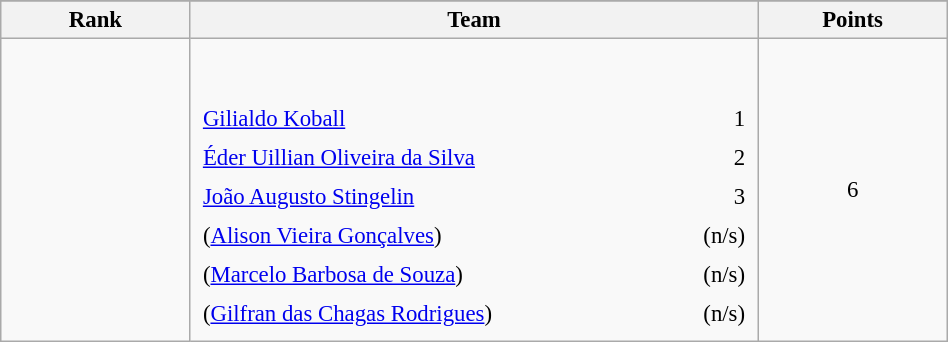<table class="wikitable sortable" style=" text-align:center; font-size:95%;" width="50%">
<tr>
</tr>
<tr>
<th width=10%>Rank</th>
<th width=30%>Team</th>
<th width=10%>Points</th>
</tr>
<tr>
<td align=center></td>
<td align=left> <br><br><table width=100%>
<tr>
<td align=left style="border:0"><a href='#'>Gilialdo Koball</a></td>
<td align=right style="border:0">1</td>
</tr>
<tr>
<td align=left style="border:0"><a href='#'>Éder Uillian Oliveira da Silva</a></td>
<td align=right style="border:0">2</td>
</tr>
<tr>
<td align=left style="border:0"><a href='#'>João Augusto Stingelin</a></td>
<td align=right style="border:0">3</td>
</tr>
<tr>
<td align=left style="border:0">(<a href='#'>Alison Vieira Gonçalves</a>)</td>
<td align=right style="border:0">(n/s)</td>
</tr>
<tr>
<td align=left style="border:0">(<a href='#'>Marcelo Barbosa de Souza</a>)</td>
<td align=right style="border:0">(n/s)</td>
</tr>
<tr>
<td align=left style="border:0">(<a href='#'>Gilfran das Chagas Rodrigues</a>)</td>
<td align=right style="border:0">(n/s)</td>
</tr>
</table>
</td>
<td>6</td>
</tr>
</table>
